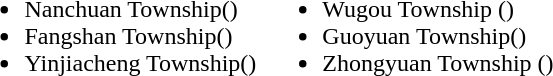<table>
<tr>
<td valign="top"><br><ul><li>Nanchuan Township()</li><li>Fangshan Township()</li><li>Yinjiacheng Township()</li></ul></td>
<td valign="top"><br><ul><li>Wugou Township ()</li><li>Guoyuan Township()</li><li>Zhongyuan Township ()</li></ul></td>
</tr>
</table>
